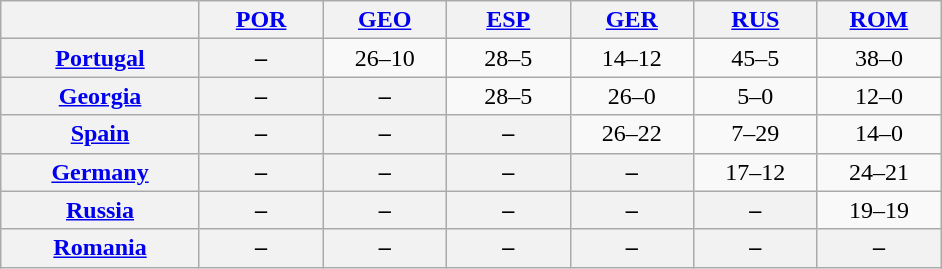<table class="wikitable" border="1" style="text-align:center">
<tr>
<th width="125"> </th>
<th width="75"><a href='#'>POR</a></th>
<th width="75"><a href='#'>GEO</a></th>
<th width="75"><a href='#'>ESP</a></th>
<th width="75"><a href='#'>GER</a></th>
<th width="75"><a href='#'>RUS</a></th>
<th width="75"><a href='#'>ROM</a></th>
</tr>
<tr>
<th><a href='#'>Portugal</a></th>
<th>–</th>
<td>26–10</td>
<td>28–5</td>
<td>14–12</td>
<td>45–5</td>
<td>38–0</td>
</tr>
<tr>
<th><a href='#'>Georgia</a></th>
<th>–</th>
<th>–</th>
<td>28–5</td>
<td>26–0</td>
<td>5–0</td>
<td>12–0</td>
</tr>
<tr>
<th><a href='#'>Spain</a></th>
<th>–</th>
<th>–</th>
<th>–</th>
<td>26–22</td>
<td>7–29</td>
<td>14–0</td>
</tr>
<tr>
<th><a href='#'>Germany</a></th>
<th>–</th>
<th>–</th>
<th>–</th>
<th>–</th>
<td>17–12</td>
<td>24–21</td>
</tr>
<tr>
<th><a href='#'>Russia</a></th>
<th>–</th>
<th>–</th>
<th>–</th>
<th>–</th>
<th>–</th>
<td>19–19</td>
</tr>
<tr>
<th><a href='#'>Romania</a></th>
<th>–</th>
<th>–</th>
<th>–</th>
<th>–</th>
<th>–</th>
<th>–</th>
</tr>
</table>
